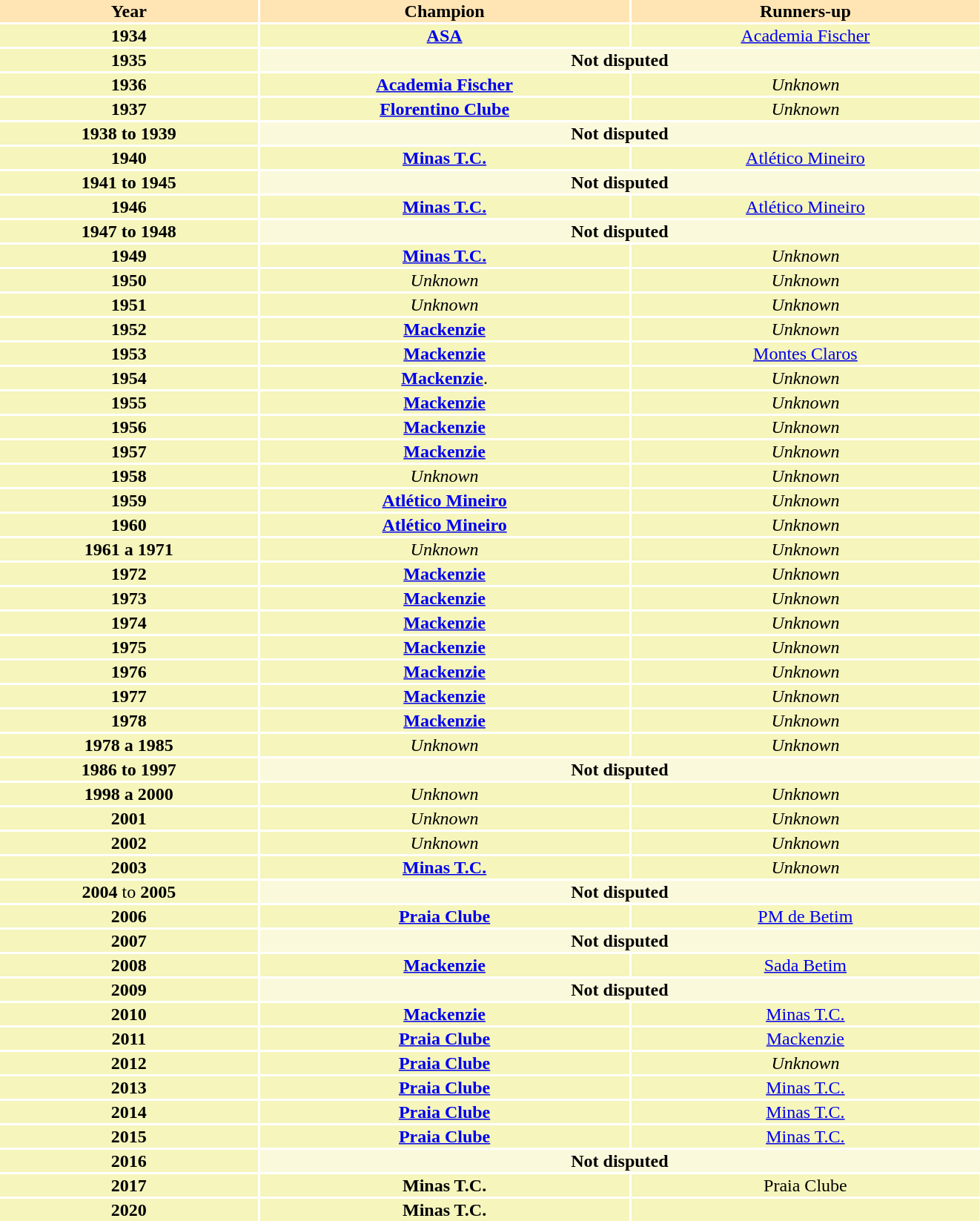<table width=70%>
<tr>
<th bgcolor=#ffe5b4>Year</th>
<th bgcolor=#ffe5b4>Champion</th>
<th bgcolor=#ffe5b4>Runners-up</th>
</tr>
<tr align=center bgcolor=#f5f5bc>
<td><strong>1934</strong></td>
<td><strong><a href='#'>ASA</a></strong></td>
<td><a href='#'>Academia Fischer</a></td>
</tr>
<tr align=center bgcolor=#f5f5bc>
<td><strong>1935</strong></td>
<td colspan="2" bgcolor=#FBF9DC><strong>Not disputed</strong></td>
</tr>
<tr align=center bgcolor=#f5f5bc>
<td><strong>1936</strong></td>
<td><strong><a href='#'>Academia Fischer</a></strong> </td>
<td><em>Unknown</em></td>
</tr>
<tr align=center bgcolor=#f5f5bc>
<td><strong>1937</strong></td>
<td><strong><a href='#'>Florentino Clube</a></strong></td>
<td><em>Unknown</em></td>
</tr>
<tr align=center bgcolor=#f5f5bc>
<td><strong>1938 to 1939</strong></td>
<td colspan="2" bgcolor=#FBF9DC><strong>Not disputed</strong></td>
</tr>
<tr align=center bgcolor=#f5f5bc>
<td><strong>1940</strong></td>
<td><strong><a href='#'>Minas T.C.</a></strong></td>
<td><a href='#'>Atlético Mineiro</a></td>
</tr>
<tr align=center bgcolor=#f5f5bc>
<td><strong>1941 to 1945</strong></td>
<td colspan="2" bgcolor=#FBF9DC><strong>Not disputed</strong></td>
</tr>
<tr align=center bgcolor=#f5f5bc>
<td><strong>1946</strong></td>
<td><strong><a href='#'>Minas T.C.</a></strong></td>
<td><a href='#'>Atlético Mineiro</a></td>
</tr>
<tr align=center bgcolor=#f5f5bc>
<td><strong>1947 to 1948</strong></td>
<td colspan="2" bgcolor=#FBF9DC><strong>Not disputed</strong></td>
</tr>
<tr align=center bgcolor=#f5f5bc>
<td><strong>1949</strong></td>
<td><strong><a href='#'>Minas T.C.</a></strong></td>
<td><em>Unknown</em></td>
</tr>
<tr align=center bgcolor=#f5f5bc>
<td><strong>1950</strong></td>
<td><em>Unknown</em></td>
<td><em>Unknown</em></td>
</tr>
<tr align=center bgcolor=#f5f5bc>
<td><strong>1951</strong></td>
<td><em>Unknown</em></td>
<td><em>Unknown</em></td>
</tr>
<tr align=center bgcolor=#f5f5bc>
<td><strong>1952</strong></td>
<td><strong><a href='#'>Mackenzie</a></strong></td>
<td><em>Unknown</em></td>
</tr>
<tr align=center bgcolor=#f5f5bc>
<td><strong>1953</strong></td>
<td><strong><a href='#'>Mackenzie</a></strong></td>
<td><a href='#'>Montes Claros</a></td>
</tr>
<tr align=center bgcolor=#f5f5bc>
<td><strong>1954</strong></td>
<td><strong><a href='#'>Mackenzie</a></strong>.</td>
<td><em>Unknown</em></td>
</tr>
<tr align=center bgcolor=#f5f5bc>
<td><strong>1955</strong></td>
<td><strong><a href='#'>Mackenzie</a></strong></td>
<td><em>Unknown</em></td>
</tr>
<tr align=center bgcolor=#f5f5bc>
<td><strong>1956</strong></td>
<td><strong><a href='#'>Mackenzie</a></strong></td>
<td><em>Unknown</em></td>
</tr>
<tr align=center bgcolor=#f5f5bc>
<td><strong>1957</strong></td>
<td><strong><a href='#'>Mackenzie</a></strong></td>
<td><em>Unknown</em></td>
</tr>
<tr align=center bgcolor=#f5f5bc>
<td><strong>1958</strong></td>
<td><em>Unknown</em></td>
<td><em>Unknown</em></td>
</tr>
<tr align=center bgcolor=#f5f5bc>
<td><strong>1959</strong></td>
<td><strong><a href='#'>Atlético Mineiro</a></strong></td>
<td><em>Unknown</em></td>
</tr>
<tr align=center bgcolor=#f5f5bc>
<td><strong>1960</strong></td>
<td><strong><a href='#'>Atlético Mineiro</a></strong></td>
<td><em>Unknown</em></td>
</tr>
<tr align=center bgcolor=#f5f5bc>
<td><strong>1961 a 1971</strong></td>
<td><em>Unknown</em></td>
<td><em>Unknown</em></td>
</tr>
<tr align=center bgcolor=#f5f5bc>
<td><strong>1972</strong></td>
<td><strong><a href='#'>Mackenzie</a></strong></td>
<td><em>Unknown</em></td>
</tr>
<tr align=center bgcolor=#f5f5bc>
<td><strong>1973</strong></td>
<td><strong><a href='#'>Mackenzie</a></strong></td>
<td><em>Unknown</em></td>
</tr>
<tr align=center bgcolor=#f5f5bc>
<td><strong>1974</strong></td>
<td><strong><a href='#'>Mackenzie</a></strong></td>
<td><em>Unknown</em></td>
</tr>
<tr align=center bgcolor=#f5f5bc>
<td><strong>1975</strong></td>
<td><strong><a href='#'>Mackenzie</a></strong></td>
<td><em>Unknown</em></td>
</tr>
<tr align=center bgcolor=#f5f5bc>
<td><strong>1976</strong></td>
<td><strong><a href='#'>Mackenzie</a></strong></td>
<td><em>Unknown</em></td>
</tr>
<tr align=center bgcolor=#f5f5bc>
<td><strong>1977</strong></td>
<td><strong><a href='#'>Mackenzie</a></strong></td>
<td><em>Unknown</em></td>
</tr>
<tr align=center bgcolor=#f5f5bc>
<td><strong>1978</strong></td>
<td><strong><a href='#'>Mackenzie</a></strong></td>
<td><em>Unknown</em></td>
</tr>
<tr align=center bgcolor=#f5f5bc>
<td><strong>1978 a 1985</strong></td>
<td><em>Unknown</em></td>
<td><em>Unknown</em></td>
</tr>
<tr align=center bgcolor=#f5f5bc>
<td><strong>1986 to 1997</strong></td>
<td colspan="2" bgcolor=#FBF9DC><strong>Not disputed</strong></td>
</tr>
<tr align=center bgcolor=#f5f5bc>
<td><strong>1998 a 2000</strong></td>
<td><em>Unknown</em></td>
<td><em>Unknown</em></td>
</tr>
<tr align=center bgcolor=#f5f5bc>
<td><strong>2001</strong></td>
<td><em>Unknown</em></td>
<td><em>Unknown</em></td>
</tr>
<tr align=center bgcolor=#f5f5bc>
<td><strong>2002</strong></td>
<td><em>Unknown</em></td>
<td><em>Unknown</em></td>
</tr>
<tr align=center bgcolor=#f5f5bc>
<td><strong>2003</strong></td>
<td><strong><a href='#'>Minas T.C.</a></strong></td>
<td><em>Unknown</em></td>
</tr>
<tr align=center bgcolor=#f5f5bc>
<td><strong> 2004</strong> to <strong>2005</strong></td>
<td colspan="2" bgcolor=#FBF9DC><strong>Not disputed</strong></td>
</tr>
<tr align=center bgcolor=#f5f5bc>
<td><strong> 2006</strong></td>
<td><strong><a href='#'>Praia Clube</a></strong></td>
<td><a href='#'>PM de Betim</a></td>
</tr>
<tr align=center bgcolor=#f5f5bc>
<td><strong> 2007</strong></td>
<td colspan="2" bgcolor=#FBF9DC><strong>Not disputed</strong></td>
</tr>
<tr align=center bgcolor=#f5f5bc>
<td><strong> 2008</strong></td>
<td><strong><a href='#'>Mackenzie</a></strong></td>
<td><a href='#'>Sada Betim</a></td>
</tr>
<tr align=center bgcolor=#f5f5bc>
<td><strong> 2009</strong></td>
<td colspan="2" bgcolor=#FBF9DC><strong>Not disputed</strong></td>
</tr>
<tr align=center bgcolor=#f5f5bc>
<td><strong> 2010</strong></td>
<td><strong><a href='#'>Mackenzie</a></strong></td>
<td><a href='#'>Minas T.C.</a></td>
</tr>
<tr align=center bgcolor=#f5f5bc>
<td><strong> 2011</strong></td>
<td><strong><a href='#'>Praia Clube</a></strong></td>
<td><a href='#'>Mackenzie</a></td>
</tr>
<tr align=center bgcolor=#f5f5bc>
<td><strong> 2012</strong></td>
<td><strong><a href='#'>Praia Clube</a></strong></td>
<td><em>Unknown</em></td>
</tr>
<tr align=center bgcolor=#f5f5bc>
<td><strong> 2013</strong></td>
<td><strong><a href='#'>Praia Clube</a></strong></td>
<td><a href='#'>Minas T.C.</a></td>
</tr>
<tr align=center bgcolor=#f5f5bc>
<td><strong> 2014</strong></td>
<td><strong><a href='#'>Praia Clube</a></strong></td>
<td><a href='#'>Minas T.C.</a></td>
</tr>
<tr align=center bgcolor=#f5f5bc>
<td><strong> 2015</strong></td>
<td><strong><a href='#'>Praia Clube</a></strong></td>
<td><a href='#'>Minas T.C.</a></td>
</tr>
<tr align=center bgcolor=#f5f5bc>
<td><strong> 2016</strong></td>
<td colspan="2" bgcolor=#FBF9DC><strong>Not disputed</strong></td>
</tr>
<tr align=center bgcolor=#f5f5bc>
<td><strong> 2017</strong></td>
<td><strong>Minas T.C.</strong></td>
<td>Praia Clube</td>
</tr>
<tr align=center bgcolor=#f5f5bc>
<td><strong> 2020</strong></td>
<td><strong>Minas T.C.</strong></td>
<td></td>
</tr>
</table>
